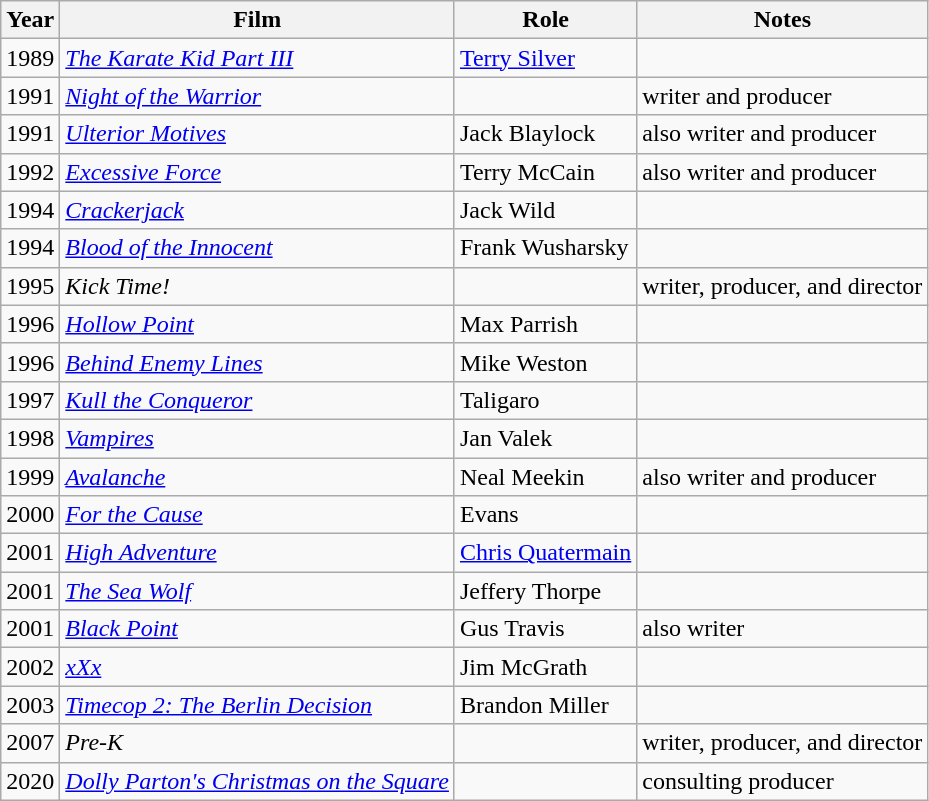<table class="wikitable">
<tr>
<th>Year</th>
<th>Film</th>
<th>Role</th>
<th>Notes</th>
</tr>
<tr>
<td>1989</td>
<td><em><a href='#'>The Karate Kid Part III</a></em></td>
<td><a href='#'>Terry Silver</a></td>
<td></td>
</tr>
<tr>
<td>1991</td>
<td><em><a href='#'>Night of the Warrior</a></em></td>
<td></td>
<td>writer and producer</td>
</tr>
<tr>
<td>1991</td>
<td><em><a href='#'>Ulterior Motives</a></em></td>
<td>Jack Blaylock</td>
<td>also writer and producer</td>
</tr>
<tr>
<td>1992</td>
<td><em><a href='#'>Excessive Force</a></em></td>
<td>Terry McCain</td>
<td>also writer and producer</td>
</tr>
<tr>
<td>1994</td>
<td><em><a href='#'>Crackerjack</a></em></td>
<td>Jack Wild</td>
<td></td>
</tr>
<tr>
<td>1994</td>
<td><em><a href='#'>Blood of the Innocent</a></em></td>
<td>Frank Wusharsky</td>
<td></td>
</tr>
<tr>
<td>1995</td>
<td><em>Kick Time!</em></td>
<td></td>
<td>writer, producer, and director</td>
</tr>
<tr>
<td>1996</td>
<td><em><a href='#'>Hollow Point</a></em></td>
<td>Max Parrish</td>
<td></td>
</tr>
<tr>
<td>1996</td>
<td><em><a href='#'>Behind Enemy Lines</a></em></td>
<td>Mike Weston</td>
<td></td>
</tr>
<tr>
<td>1997</td>
<td><em><a href='#'>Kull the Conqueror</a></em></td>
<td>Taligaro</td>
<td></td>
</tr>
<tr>
<td>1998</td>
<td><em><a href='#'>Vampires</a></em></td>
<td>Jan Valek</td>
<td></td>
</tr>
<tr>
<td>1999</td>
<td><em><a href='#'>Avalanche</a></em></td>
<td>Neal Meekin</td>
<td>also writer and producer</td>
</tr>
<tr>
<td>2000</td>
<td><em><a href='#'>For the Cause</a></em></td>
<td>Evans</td>
<td></td>
</tr>
<tr>
<td>2001</td>
<td><em><a href='#'>High Adventure</a></em></td>
<td><a href='#'>Chris Quatermain</a></td>
<td></td>
</tr>
<tr>
<td>2001</td>
<td><em><a href='#'>The Sea Wolf</a></em></td>
<td>Jeffery Thorpe</td>
<td></td>
</tr>
<tr>
<td>2001</td>
<td><em><a href='#'>Black Point</a></em></td>
<td>Gus Travis</td>
<td>also writer</td>
</tr>
<tr>
<td>2002</td>
<td><em><a href='#'>xXx</a></em></td>
<td>Jim McGrath</td>
<td></td>
</tr>
<tr>
<td>2003</td>
<td><em><a href='#'>Timecop 2: The Berlin Decision</a></em></td>
<td>Brandon Miller</td>
<td></td>
</tr>
<tr>
<td>2007</td>
<td><em>Pre-K</em></td>
<td></td>
<td>writer, producer, and director</td>
</tr>
<tr>
<td>2020</td>
<td><em><a href='#'>Dolly Parton's Christmas on the Square</a></em></td>
<td></td>
<td>consulting producer</td>
</tr>
</table>
